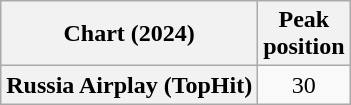<table class="wikitable plainrowheaders" style="text-align:center">
<tr>
<th scope="col">Chart (2024)</th>
<th scope="col">Peak<br>position</th>
</tr>
<tr>
<th scope="row">Russia Airplay (TopHit)</th>
<td>30</td>
</tr>
</table>
